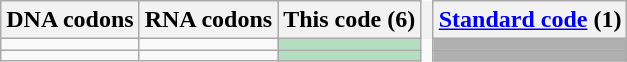<table class="wikitable" style="border: none; text-align: center;">
<tr>
<th>DNA codons</th>
<th>RNA codons</th>
<th>This code (6)</th>
<th style="border: none; width: 1px;"></th>
<th><a href='#'>Standard code</a> (1)</th>
</tr>
<tr>
<td></td>
<td></td>
<td style="background-color:#b3dec0;"></td>
<td style="border: none; width: 1px;"></td>
<td style="background-color:#B0B0B0;"></td>
</tr>
<tr>
<td></td>
<td></td>
<td style="background-color:#b3dec0;"></td>
<td style="border: none; width: 1px;"></td>
<td style="background-color:#B0B0B0;"></td>
</tr>
</table>
